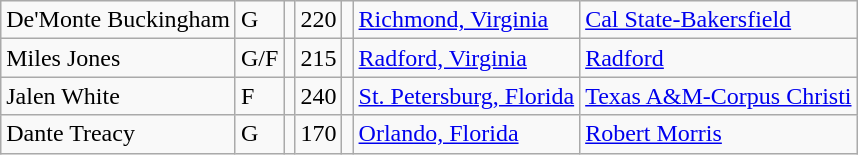<table class="wikitable sortable" border="1">
<tr>
<td>De'Monte Buckingham</td>
<td>G</td>
<td></td>
<td>220</td>
<td></td>
<td><a href='#'>Richmond, Virginia</a></td>
<td><a href='#'>Cal State-Bakersfield</a></td>
</tr>
<tr>
<td>Miles Jones</td>
<td>G/F</td>
<td></td>
<td>215</td>
<td></td>
<td><a href='#'>Radford, Virginia</a></td>
<td><a href='#'>Radford</a></td>
</tr>
<tr>
<td>Jalen White</td>
<td>F</td>
<td></td>
<td>240</td>
<td></td>
<td><a href='#'>St. Petersburg, Florida</a></td>
<td><a href='#'>Texas A&M-Corpus Christi</a></td>
</tr>
<tr>
<td>Dante Treacy</td>
<td>G</td>
<td></td>
<td>170</td>
<td></td>
<td><a href='#'>Orlando, Florida</a></td>
<td><a href='#'>Robert Morris</a></td>
</tr>
</table>
